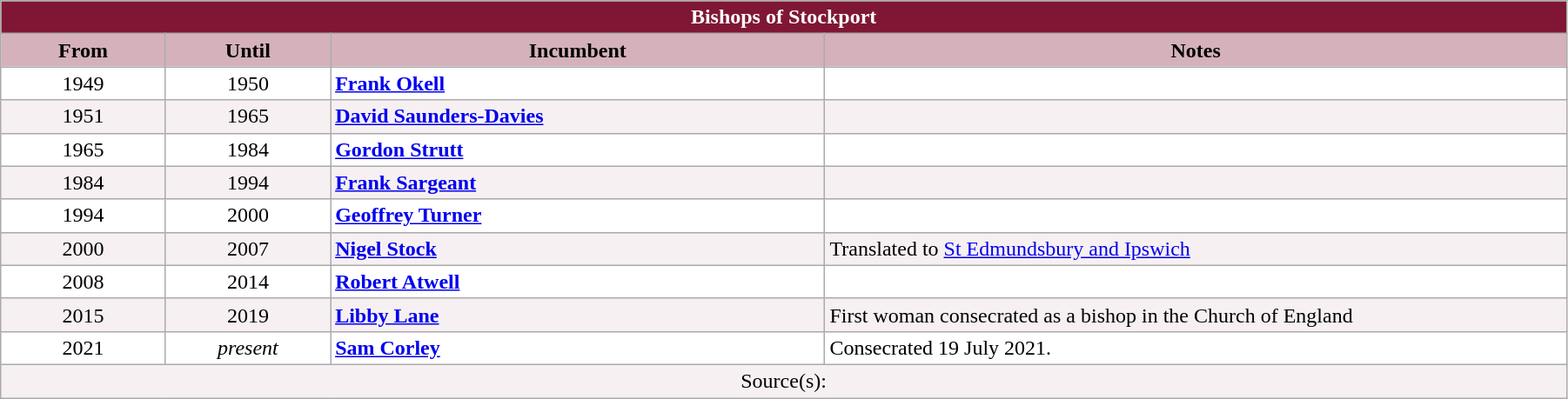<table class="wikitable" style="width:95%;" border="1" cellpadding="2">
<tr>
<th colspan="4" style="background-color: #7F1734; color: white;">Bishops of Stockport</th>
</tr>
<tr valign=top>
<th style="background-color:#D4B1BB" width="10%">From</th>
<th style="background-color:#D4B1BB" width="10%">Until</th>
<th style="background-color:#D4B1BB" width="30%">Incumbent</th>
<th style="background-color:#D4B1BB" width="45%">Notes</th>
</tr>
<tr valign=top bgcolor="white">
<td align="center">1949</td>
<td align="center">1950</td>
<td><strong><a href='#'>Frank Okell</a></strong></td>
<td></td>
</tr>
<tr valign=top bgcolor="#F7F0F2">
<td align="center">1951</td>
<td align="center">1965</td>
<td><strong><a href='#'>David Saunders-Davies</a></strong></td>
<td></td>
</tr>
<tr valign=top bgcolor="white">
<td align="center">1965</td>
<td align="center">1984</td>
<td><strong><a href='#'>Gordon Strutt</a></strong></td>
<td></td>
</tr>
<tr valign=top bgcolor="#F7F0F2">
<td align="center">1984</td>
<td align="center">1994</td>
<td><strong><a href='#'>Frank Sargeant</a></strong></td>
<td></td>
</tr>
<tr valign=top bgcolor="white">
<td align="center">1994</td>
<td align="center">2000</td>
<td><strong><a href='#'>Geoffrey Turner</a></strong></td>
<td></td>
</tr>
<tr valign=top bgcolor="#F7F0F2">
<td align="center">2000</td>
<td align="center">2007</td>
<td><strong><a href='#'>Nigel Stock</a></strong> </td>
<td>Translated to <a href='#'>St Edmundsbury and Ipswich</a></td>
</tr>
<tr valign=top bgcolor="white">
<td align="center">2008</td>
<td align="center">2014</td>
<td><strong><a href='#'>Robert Atwell</a></strong> </td>
<td></td>
</tr>
<tr valign=top bgcolor="#F7F0F2">
<td align="center">2015</td>
<td align="center">2019</td>
<td><strong><a href='#'>Libby Lane</a></strong></td>
<td>First woman consecrated as a bishop in the Church of England</td>
</tr>
<tr valign=top bgcolor="white">
<td align="center">2021</td>
<td align="center"><em>present</em></td>
<td><strong><a href='#'>Sam Corley</a></strong></td>
<td>Consecrated 19 July 2021.</td>
</tr>
<tr valign=top bgcolor="#F7F0F2">
<td align="center" colspan="4">Source(s):</td>
</tr>
</table>
